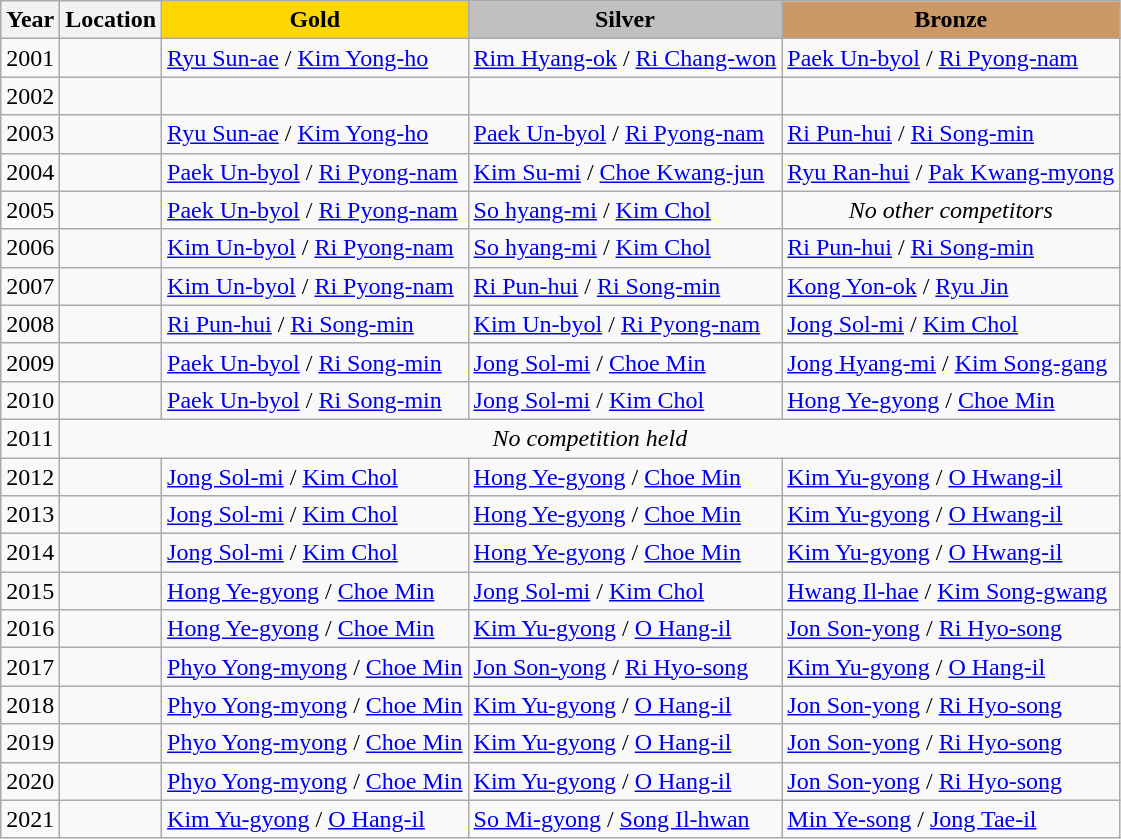<table class="wikitable">
<tr>
<th>Year</th>
<th>Location</th>
<td align=center bgcolor=gold><strong>Gold</strong></td>
<td align=center bgcolor=silver><strong>Silver</strong></td>
<td align=center bgcolor=cc9966><strong>Bronze</strong></td>
</tr>
<tr>
<td>2001</td>
<td></td>
<td><a href='#'>Ryu Sun-ae</a> / <a href='#'>Kim Yong-ho</a></td>
<td><a href='#'>Rim Hyang-ok</a> / <a href='#'>Ri Chang-won</a></td>
<td><a href='#'>Paek Un-byol</a> / <a href='#'>Ri Pyong-nam</a></td>
</tr>
<tr>
<td>2002</td>
<td></td>
<td></td>
<td></td>
<td></td>
</tr>
<tr>
<td>2003</td>
<td></td>
<td><a href='#'>Ryu Sun-ae</a> / <a href='#'>Kim Yong-ho</a></td>
<td><a href='#'>Paek Un-byol</a> / <a href='#'>Ri Pyong-nam</a></td>
<td><a href='#'>Ri Pun-hui</a> / <a href='#'>Ri Song-min</a></td>
</tr>
<tr>
<td>2004</td>
<td></td>
<td><a href='#'>Paek Un-byol</a> / <a href='#'>Ri Pyong-nam</a></td>
<td><a href='#'>Kim Su-mi</a> / <a href='#'>Choe Kwang-jun</a></td>
<td><a href='#'>Ryu Ran-hui</a> / <a href='#'>Pak Kwang-myong</a></td>
</tr>
<tr>
<td>2005</td>
<td></td>
<td><a href='#'>Paek Un-byol</a> / <a href='#'>Ri Pyong-nam</a></td>
<td><a href='#'>So hyang-mi</a> / <a href='#'>Kim Chol</a></td>
<td align=center><em>No other competitors</em></td>
</tr>
<tr>
<td>2006</td>
<td></td>
<td><a href='#'>Kim Un-byol</a> / <a href='#'>Ri Pyong-nam</a></td>
<td><a href='#'>So hyang-mi</a> / <a href='#'>Kim Chol</a></td>
<td><a href='#'>Ri Pun-hui</a> / <a href='#'>Ri Song-min</a></td>
</tr>
<tr>
<td>2007</td>
<td></td>
<td><a href='#'>Kim Un-byol</a> / <a href='#'>Ri Pyong-nam</a></td>
<td><a href='#'>Ri Pun-hui</a> / <a href='#'>Ri Song-min</a></td>
<td><a href='#'>Kong Yon-ok</a> / <a href='#'>Ryu Jin</a></td>
</tr>
<tr>
<td>2008</td>
<td></td>
<td><a href='#'>Ri Pun-hui</a> / <a href='#'>Ri Song-min</a></td>
<td><a href='#'>Kim Un-byol</a> / <a href='#'>Ri Pyong-nam</a></td>
<td><a href='#'>Jong Sol-mi</a> / <a href='#'>Kim Chol</a></td>
</tr>
<tr>
<td>2009</td>
<td></td>
<td><a href='#'>Paek Un-byol</a> / <a href='#'>Ri Song-min</a></td>
<td><a href='#'>Jong Sol-mi</a> / <a href='#'>Choe Min</a></td>
<td><a href='#'>Jong Hyang-mi</a> / <a href='#'>Kim Song-gang</a></td>
</tr>
<tr>
<td>2010</td>
<td></td>
<td><a href='#'>Paek Un-byol</a> / <a href='#'>Ri Song-min</a></td>
<td><a href='#'>Jong Sol-mi</a> / <a href='#'>Kim Chol</a></td>
<td><a href='#'>Hong Ye-gyong</a> / <a href='#'>Choe Min</a></td>
</tr>
<tr>
<td>2011</td>
<td align=center colspan=4><em>No competition held</em></td>
</tr>
<tr>
<td>2012</td>
<td></td>
<td><a href='#'>Jong Sol-mi</a> / <a href='#'>Kim Chol</a></td>
<td><a href='#'>Hong Ye-gyong</a> / <a href='#'>Choe Min</a></td>
<td><a href='#'>Kim Yu-gyong</a> / <a href='#'>O Hwang-il</a></td>
</tr>
<tr>
<td>2013</td>
<td></td>
<td><a href='#'>Jong Sol-mi</a> / <a href='#'>Kim Chol</a></td>
<td><a href='#'>Hong Ye-gyong</a> / <a href='#'>Choe Min</a></td>
<td><a href='#'>Kim Yu-gyong</a> / <a href='#'>O Hwang-il</a></td>
</tr>
<tr>
<td>2014</td>
<td></td>
<td><a href='#'>Jong Sol-mi</a> / <a href='#'>Kim Chol</a></td>
<td><a href='#'>Hong Ye-gyong</a> / <a href='#'>Choe Min</a></td>
<td><a href='#'>Kim Yu-gyong</a> / <a href='#'>O Hwang-il</a></td>
</tr>
<tr>
<td>2015</td>
<td></td>
<td><a href='#'>Hong Ye-gyong</a> / <a href='#'>Choe Min</a></td>
<td><a href='#'>Jong Sol-mi</a> / <a href='#'>Kim Chol</a></td>
<td><a href='#'>Hwang Il-hae</a> / <a href='#'>Kim Song-gwang</a></td>
</tr>
<tr>
<td>2016</td>
<td></td>
<td><a href='#'>Hong Ye-gyong</a> / <a href='#'>Choe Min</a></td>
<td><a href='#'>Kim Yu-gyong</a> / <a href='#'>O Hang-il</a></td>
<td><a href='#'>Jon Son-yong</a> / <a href='#'>Ri Hyo-song</a></td>
</tr>
<tr>
<td>2017</td>
<td></td>
<td><a href='#'>Phyo Yong-myong</a> / <a href='#'>Choe Min</a></td>
<td><a href='#'>Jon Son-yong</a> / <a href='#'>Ri Hyo-song</a></td>
<td><a href='#'>Kim Yu-gyong</a> / <a href='#'>O Hang-il</a></td>
</tr>
<tr>
<td>2018</td>
<td></td>
<td><a href='#'>Phyo Yong-myong</a> / <a href='#'>Choe Min</a></td>
<td><a href='#'>Kim Yu-gyong</a> / <a href='#'>O Hang-il</a></td>
<td><a href='#'>Jon Son-yong</a> / <a href='#'>Ri Hyo-song</a></td>
</tr>
<tr>
<td>2019</td>
<td></td>
<td><a href='#'>Phyo Yong-myong</a> / <a href='#'>Choe Min</a></td>
<td><a href='#'>Kim Yu-gyong</a> / <a href='#'>O Hang-il</a></td>
<td><a href='#'>Jon Son-yong</a> / <a href='#'>Ri Hyo-song</a></td>
</tr>
<tr>
<td>2020</td>
<td></td>
<td><a href='#'>Phyo Yong-myong</a> / <a href='#'>Choe Min</a></td>
<td><a href='#'>Kim Yu-gyong</a> / <a href='#'>O Hang-il</a></td>
<td><a href='#'>Jon Son-yong</a> / <a href='#'>Ri Hyo-song</a></td>
</tr>
<tr>
<td>2021</td>
<td></td>
<td><a href='#'>Kim Yu-gyong</a> / <a href='#'>O Hang-il</a></td>
<td><a href='#'>So Mi-gyong</a> / <a href='#'>Song Il-hwan</a></td>
<td><a href='#'>Min Ye-song</a> / <a href='#'>Jong Tae-il</a></td>
</tr>
</table>
